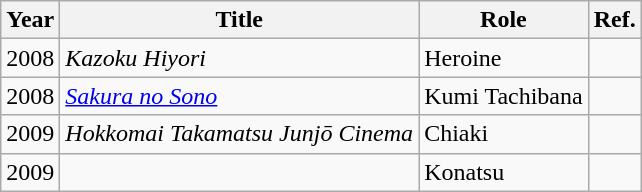<table class="wikitable sortable plainrowheaders">
<tr>
<th scope="col">Year</th>
<th scope="col">Title</th>
<th scope="col">Role</th>
<th scope="col" class="unsortable">Ref.</th>
</tr>
<tr>
<td>2008</td>
<td><em>Kazoku Hiyori</em></td>
<td>Heroine</td>
<td></td>
</tr>
<tr>
<td>2008</td>
<td><em><a href='#'>Sakura no Sono</a></em></td>
<td>Kumi Tachibana</td>
<td></td>
</tr>
<tr>
<td>2009</td>
<td><em>Hokkomai Takamatsu Junjō Cinema</td>
<td>Chiaki</td>
<td></td>
</tr>
<tr>
<td>2009</td>
<td></td>
<td>Konatsu</td>
<td></td>
</tr>
</table>
